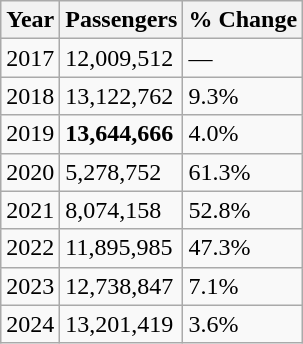<table class="wikitable">
<tr>
<th>Year</th>
<th>Passengers</th>
<th>% Change</th>
</tr>
<tr>
<td>2017</td>
<td>12,009,512</td>
<td>—</td>
</tr>
<tr>
<td>2018</td>
<td>13,122,762</td>
<td>9.3%</td>
</tr>
<tr>
<td>2019</td>
<td><strong>13,644,666</strong></td>
<td>4.0%</td>
</tr>
<tr>
<td>2020</td>
<td>5,278,752</td>
<td>61.3%</td>
</tr>
<tr>
<td>2021</td>
<td>8,074,158</td>
<td>52.8%</td>
</tr>
<tr>
<td>2022</td>
<td>11,895,985</td>
<td>47.3%</td>
</tr>
<tr>
<td>2023</td>
<td>12,738,847</td>
<td>7.1%</td>
</tr>
<tr>
<td>2024</td>
<td>13,201,419</td>
<td>3.6%</td>
</tr>
</table>
